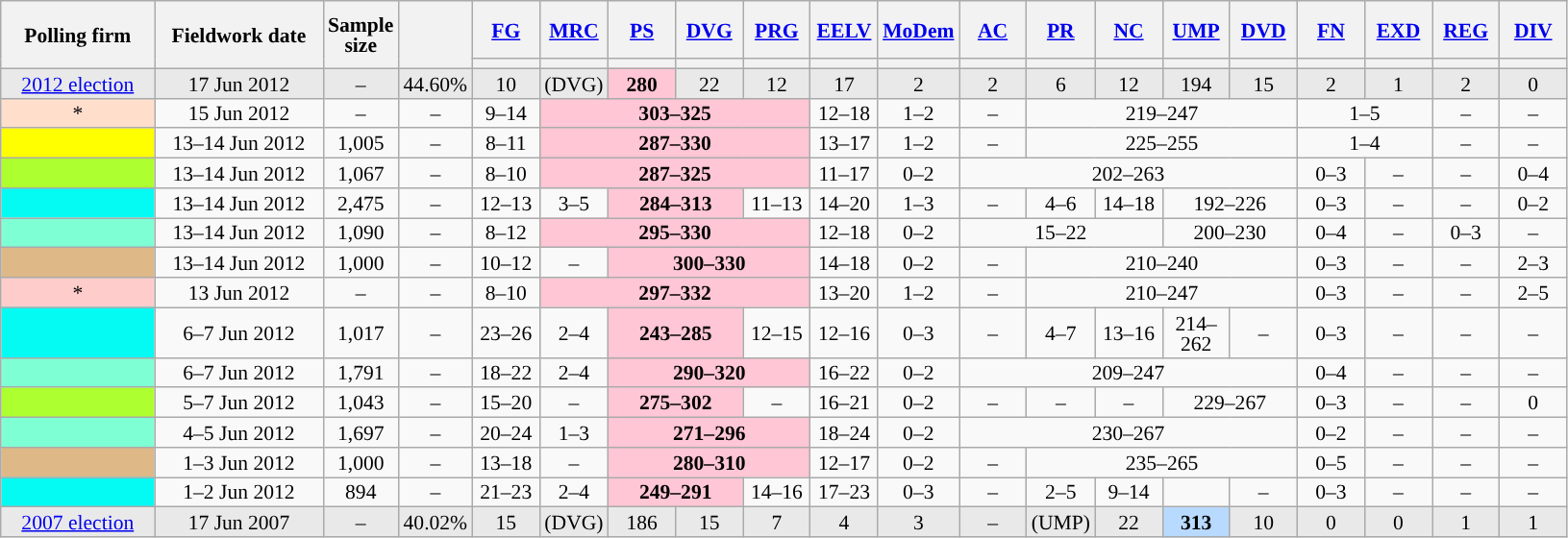<table class="wikitable sortable" style="text-align:center;font-size:90%;line-height:14px;">
<tr style="height:40px;">
<th style="width:100px;" rowspan="2">Polling firm</th>
<th style="width:110px;" rowspan="2">Fieldwork date</th>
<th style="width:35px;" rowspan="2">Sample<br>size</th>
<th style="width:30px;" rowspan="2"></th>
<th class="unsortable" style="width:40px;"><a href='#'>FG</a></th>
<th class="unsortable" style="width:40px;"><a href='#'>MRC</a></th>
<th class="unsortable" style="width:40px;"><a href='#'>PS</a></th>
<th class="unsortable" style="width:40px;"><a href='#'>DVG</a></th>
<th class="unsortable" style="width:40px;"><a href='#'>PRG</a></th>
<th class="unsortable" style="width:40px;"><a href='#'>EELV</a></th>
<th class="unsortable" style="width:40px;"><a href='#'>MoDem</a></th>
<th class="unsortable" style="width:40px;"><a href='#'>AC</a></th>
<th class="unsortable" style="width:40px;"><a href='#'>PR</a></th>
<th class="unsortable" style="width:40px;"><a href='#'>NC</a></th>
<th class="unsortable" style="width:40px;"><a href='#'>UMP</a></th>
<th class="unsortable" style="width:40px;"><a href='#'>DVD</a></th>
<th class="unsortable" style="width:40px;"><a href='#'>FN</a></th>
<th class="unsortable" style="width:40px;"><a href='#'>EXD</a></th>
<th class="unsortable" style="width:40px;"><a href='#'>REG</a></th>
<th class="unsortable" style="width:40px;"><a href='#'>DIV</a></th>
</tr>
<tr>
<th style="background:"></th>
<th style="background:"></th>
<th style="background:"></th>
<th style="background:"></th>
<th style="background:"></th>
<th style="background:"></th>
<th style="background:"></th>
<th style="background:"></th>
<th style="background:"></th>
<th style="background:"></th>
<th style="background:"></th>
<th style="background:"></th>
<th style="background:"></th>
<th style="background:"></th>
<th style="background:"></th>
<th style="background:"></th>
</tr>
<tr style="background:#E9E9E9;">
<td><a href='#'>2012 election</a></td>
<td data-sort-value="2012-06-17">17 Jun 2012</td>
<td>–</td>
<td>44.60%</td>
<td>10</td>
<td>(DVG)</td>
<td style="background:#FFC6D5;"><strong>280</strong></td>
<td>22</td>
<td>12</td>
<td>17</td>
<td>2</td>
<td>2</td>
<td>6</td>
<td>12</td>
<td>194</td>
<td>15</td>
<td>2</td>
<td>1</td>
<td>2</td>
<td>0</td>
</tr>
<tr>
<td style="background:#FFDFCC;">*</td>
<td data-sort-value="2012-06-15">15 Jun 2012</td>
<td>–</td>
<td>–</td>
<td>9–14</td>
<td style="background:#FFC6D5;" colspan="4"><strong>303–325</strong></td>
<td>12–18</td>
<td>1–2</td>
<td>–</td>
<td colspan="4">219–247</td>
<td colspan="2">1–5</td>
<td>–</td>
<td>–</td>
</tr>
<tr>
<td style="background:yellow;"></td>
<td data-sort-value="2012-06-14">13–14 Jun 2012</td>
<td>1,005</td>
<td>–</td>
<td>8–11</td>
<td style="background:#FFC6D5;" colspan="4"><strong>287–330</strong></td>
<td>13–17</td>
<td>1–2</td>
<td>–</td>
<td colspan="4">225–255</td>
<td colspan="2">1–4</td>
<td>–</td>
<td>–</td>
</tr>
<tr>
<td style="background:GreenYellow;"></td>
<td data-sort-value="2012-06-14">13–14 Jun 2012</td>
<td>1,067</td>
<td>–</td>
<td>8–10</td>
<td style="background:#FFC6D5;" colspan="4"><strong>287–325</strong></td>
<td>11–17</td>
<td>0–2</td>
<td colspan="5">202–263</td>
<td>0–3</td>
<td>–</td>
<td>–</td>
<td>0–4</td>
</tr>
<tr>
<td style="background:#04FBF4;"></td>
<td data-sort-value="2012-06-14">13–14 Jun 2012</td>
<td>2,475</td>
<td>–</td>
<td>12–13</td>
<td>3–5</td>
<td style="background:#FFC6D5;" colspan="2"><strong>284–313</strong></td>
<td>11–13</td>
<td>14–20</td>
<td>1–3</td>
<td>–</td>
<td>4–6</td>
<td>14–18</td>
<td colspan="2">192–226</td>
<td>0–3</td>
<td>–</td>
<td>–</td>
<td>0–2</td>
</tr>
<tr>
<td style="background:aquamarine;"></td>
<td data-sort-value="2012-06-14">13–14 Jun 2012</td>
<td>1,090</td>
<td>–</td>
<td>8–12</td>
<td style="background:#FFC6D5;" colspan="4"><strong>295–330</strong></td>
<td>12–18</td>
<td>0–2</td>
<td colspan="3">15–22</td>
<td colspan="2">200–230</td>
<td>0–4</td>
<td>–</td>
<td>0–3</td>
<td>–</td>
</tr>
<tr>
<td style="background:burlywood;"></td>
<td data-sort-value="2012-06-14">13–14 Jun 2012</td>
<td>1,000</td>
<td>–</td>
<td>10–12</td>
<td>–</td>
<td style="background:#FFC6D5;" colspan="3"><strong>300–330</strong></td>
<td>14–18</td>
<td>0–2</td>
<td>–</td>
<td colspan="4">210–240</td>
<td>0–3</td>
<td>–</td>
<td>–</td>
<td>2–3</td>
</tr>
<tr>
<td style="background:#FFCCCC;">*</td>
<td data-sort-value="2012-06-13">13 Jun 2012</td>
<td>–</td>
<td>–</td>
<td>8–10</td>
<td style="background:#FFC6D5;" colspan="4"><strong>297–332</strong></td>
<td>13–20</td>
<td>1–2</td>
<td>–</td>
<td colspan="4">210–247</td>
<td>0–3</td>
<td>–</td>
<td>–</td>
<td>2–5</td>
</tr>
<tr>
<td style="background:#04FBF4;"></td>
<td data-sort-value="2012-06-07">6–7 Jun 2012</td>
<td>1,017</td>
<td>–</td>
<td>23–26</td>
<td>2–4</td>
<td style="background:#FFC6D5;" colspan="2"><strong>243–285</strong></td>
<td>12–15</td>
<td>12–16</td>
<td>0–3</td>
<td>–</td>
<td>4–7</td>
<td>13–16</td>
<td>214–262</td>
<td>–</td>
<td>0–3</td>
<td>–</td>
<td>–</td>
<td>–</td>
</tr>
<tr>
<td style="background:aquamarine;"></td>
<td data-sort-value="2012-06-07">6–7 Jun 2012</td>
<td>1,791</td>
<td>–</td>
<td>18–22</td>
<td>2–4</td>
<td style="background:#FFC6D5;" colspan="3"><strong>290–320</strong></td>
<td>16–22</td>
<td>0–2</td>
<td colspan="5">209–247</td>
<td>0–4</td>
<td>–</td>
<td>–</td>
<td>–</td>
</tr>
<tr>
<td style="background:GreenYellow;"></td>
<td data-sort-value="2012-06-07">5–7 Jun 2012</td>
<td>1,043</td>
<td>–</td>
<td>15–20</td>
<td>–</td>
<td style="background:#FFC6D5;" colspan="2"><strong>275–302</strong></td>
<td>–</td>
<td>16–21</td>
<td>0–2</td>
<td>–</td>
<td>–</td>
<td>–</td>
<td colspan="2">229–267</td>
<td>0–3</td>
<td>–</td>
<td>–</td>
<td>0</td>
</tr>
<tr>
<td style="background:aquamarine;"></td>
<td data-sort-value="2012-06-05">4–5 Jun 2012</td>
<td>1,697</td>
<td>–</td>
<td>20–24</td>
<td>1–3</td>
<td style="background:#FFC6D5;" colspan="3"><strong>271–296</strong></td>
<td>18–24</td>
<td>0–2</td>
<td colspan="5">230–267</td>
<td>0–2</td>
<td>–</td>
<td>–</td>
<td>–</td>
</tr>
<tr>
<td style="background:burlywood;"></td>
<td data-sort-value="2012-06-03">1–3 Jun 2012</td>
<td>1,000</td>
<td>–</td>
<td>13–18</td>
<td>–</td>
<td style="background:#FFC6D5;" colspan="3"><strong>280–310</strong></td>
<td>12–17</td>
<td>0–2</td>
<td>–</td>
<td colspan="4">235–265</td>
<td>0–5</td>
<td>–</td>
<td>–</td>
<td>–</td>
</tr>
<tr>
<td style="background:#04FBF4;"></td>
<td data-sort-value="2012-06-02">1–2 Jun 2012</td>
<td>894</td>
<td>–</td>
<td>21–23</td>
<td>2–4</td>
<td style="background:#FFC6D5;" colspan="2"><strong>249–291</strong></td>
<td>14–16</td>
<td>17–23</td>
<td>0–3</td>
<td>–</td>
<td>2–5</td>
<td>9–14</td>
<td></td>
<td>–</td>
<td>0–3</td>
<td>–</td>
<td>–</td>
<td>–</td>
</tr>
<tr style="background:#E9E9E9;">
<td><a href='#'>2007 election</a></td>
<td data-sort-value="2007-06-17">17 Jun 2007</td>
<td>–</td>
<td>40.02%</td>
<td>15</td>
<td>(DVG)</td>
<td>186</td>
<td>15</td>
<td>7</td>
<td>4</td>
<td>3</td>
<td>–</td>
<td>(UMP)</td>
<td>22</td>
<td style="background:#B9DAFF;"><strong>313</strong></td>
<td>10</td>
<td>0</td>
<td>0</td>
<td>1</td>
<td>1</td>
</tr>
</table>
